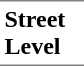<table border=0 cellspacing=0 cellpadding=3>
<tr>
<td style="border-bottom:solid 1px gray;border-top:solid 1px gray;" width=50 valign=top><strong>Street Level</strong></td>
</tr>
</table>
